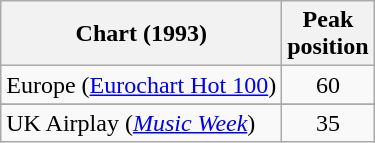<table class="wikitable sortable">
<tr>
<th>Chart (1993)</th>
<th>Peak<br>position</th>
</tr>
<tr>
<td>Europe (<a href='#'>Eurochart Hot 100</a>)</td>
<td align="center">60</td>
</tr>
<tr>
</tr>
<tr>
</tr>
<tr>
<td>UK Airplay (<em><a href='#'>Music Week</a></em>)</td>
<td align="center">35</td>
</tr>
</table>
